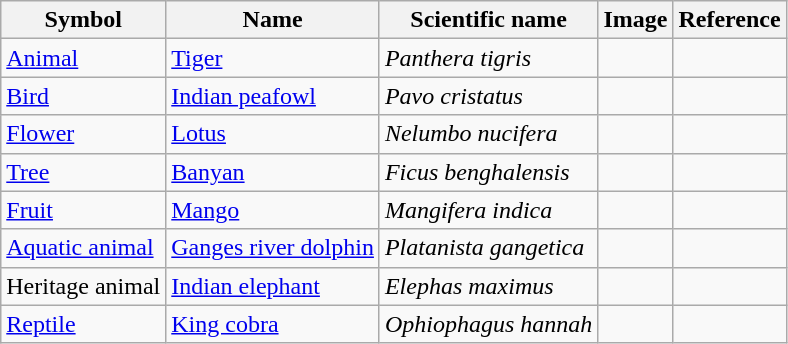<table class="wikitable sortable static-row-numbers static-row-header-text col1center col2center col3center col4center hover-highlight" "style="font-size: 100%">
<tr>
<th>Symbol</th>
<th>Name</th>
<th>Scientific name</th>
<th>Image</th>
<th>Reference</th>
</tr>
<tr>
<td><a href='#'>Animal</a></td>
<td><a href='#'>Tiger</a></td>
<td><em>Panthera tigris</em></td>
<td></td>
<td></td>
</tr>
<tr>
<td><a href='#'>Bird</a></td>
<td><a href='#'>Indian peafowl</a></td>
<td><em>Pavo cristatus</em></td>
<td></td>
<td></td>
</tr>
<tr>
<td><a href='#'>Flower</a></td>
<td><a href='#'>Lotus</a></td>
<td><em>Nelumbo nucifera</em></td>
<td></td>
<td></td>
</tr>
<tr>
<td><a href='#'>Tree</a></td>
<td><a href='#'>Banyan</a></td>
<td><em>Ficus benghalensis</em></td>
<td></td>
<td></td>
</tr>
<tr>
<td><a href='#'>Fruit</a></td>
<td><a href='#'>Mango</a></td>
<td><em>Mangifera indica</em></td>
<td></td>
<td></td>
</tr>
<tr>
<td><a href='#'>Aquatic animal</a></td>
<td><a href='#'>Ganges river dolphin</a></td>
<td><em>Platanista gangetica</em></td>
<td></td>
<td></td>
</tr>
<tr>
<td>Heritage animal</td>
<td><a href='#'>Indian elephant</a></td>
<td><em>Elephas maximus</em></td>
<td></td>
<td></td>
</tr>
<tr>
<td><a href='#'>Reptile</a></td>
<td><a href='#'>King cobra</a></td>
<td><em>Ophiophagus hannah</em></td>
<td></td>
<td></td>
</tr>
</table>
